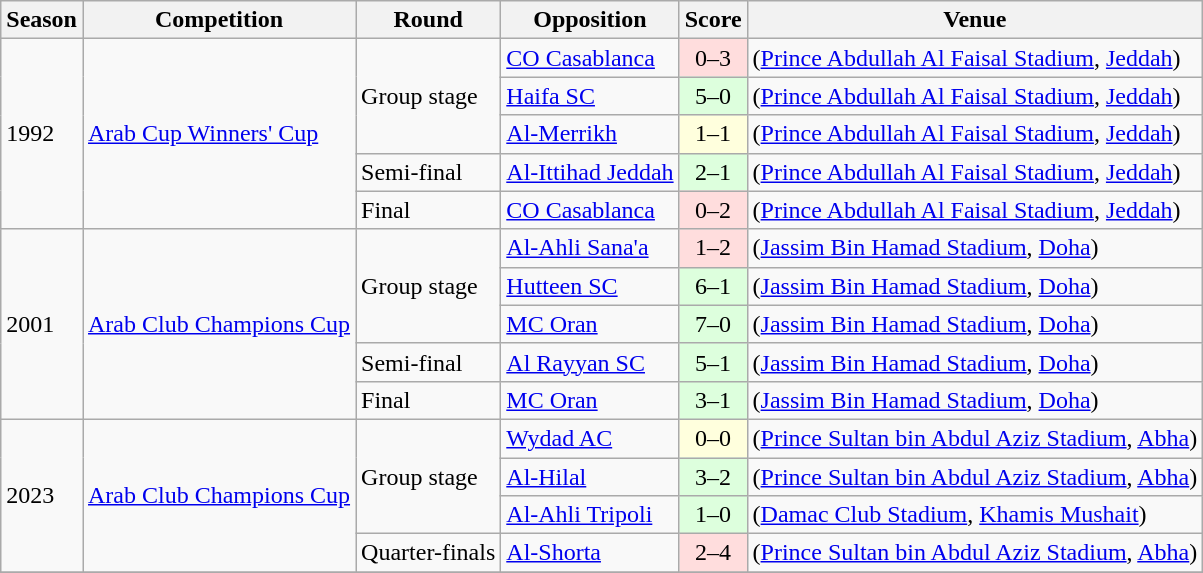<table class="sortable plainrowheaders wikitable">
<tr>
<th scope=col>Season</th>
<th scope=col>Competition</th>
<th scope=col>Round</th>
<th scope=col>Opposition</th>
<th scope=col>Score</th>
<th scope=col>Venue</th>
</tr>
<tr>
<td rowspan="5">1992</td>
<td rowspan="5"><a href='#'>Arab Cup Winners' Cup</a></td>
<td rowspan="3">Group stage</td>
<td> <a href='#'>CO Casablanca</a></td>
<td style="background:#fdd; text-align:center">0–3</td>
<td>(<a href='#'>Prince Abdullah Al Faisal Stadium</a>, <a href='#'>Jeddah</a>)</td>
</tr>
<tr>
<td> <a href='#'>Haifa SC</a></td>
<td style="background:#dfd; text-align:center">5–0</td>
<td>(<a href='#'>Prince Abdullah Al Faisal Stadium</a>, <a href='#'>Jeddah</a>)</td>
</tr>
<tr>
<td> <a href='#'>Al-Merrikh</a></td>
<td style="background:#ffd; text-align:center">1–1</td>
<td>(<a href='#'>Prince Abdullah Al Faisal Stadium</a>, <a href='#'>Jeddah</a>)</td>
</tr>
<tr>
<td>Semi-final</td>
<td> <a href='#'>Al-Ittihad Jeddah</a></td>
<td style="background:#dfd; text-align:center">2–1</td>
<td>(<a href='#'>Prince Abdullah Al Faisal Stadium</a>, <a href='#'>Jeddah</a>)</td>
</tr>
<tr>
<td>Final</td>
<td> <a href='#'>CO Casablanca</a></td>
<td style="background:#fdd; text-align:center">0–2</td>
<td>(<a href='#'>Prince Abdullah Al Faisal Stadium</a>, <a href='#'>Jeddah</a>)</td>
</tr>
<tr>
<td rowspan="5">2001</td>
<td rowspan="5"><a href='#'>Arab Club Champions Cup</a></td>
<td rowspan="3">Group stage</td>
<td> <a href='#'>Al-Ahli Sana'a</a></td>
<td style="background:#fdd; text-align:center">1–2</td>
<td>(<a href='#'>Jassim Bin Hamad Stadium</a>, <a href='#'>Doha</a>)</td>
</tr>
<tr>
<td> <a href='#'>Hutteen SC</a></td>
<td style="background:#dfd; text-align:center">6–1</td>
<td>(<a href='#'>Jassim Bin Hamad Stadium</a>, <a href='#'>Doha</a>)</td>
</tr>
<tr>
<td> <a href='#'>MC Oran</a></td>
<td style="background:#dfd; text-align:center">7–0</td>
<td>(<a href='#'>Jassim Bin Hamad Stadium</a>, <a href='#'>Doha</a>)</td>
</tr>
<tr>
<td>Semi-final</td>
<td> <a href='#'>Al Rayyan SC</a></td>
<td style="background:#dfd; text-align:center">5–1</td>
<td>(<a href='#'>Jassim Bin Hamad Stadium</a>, <a href='#'>Doha</a>)</td>
</tr>
<tr>
<td>Final</td>
<td> <a href='#'>MC Oran</a></td>
<td style="background:#dfd; text-align:center">3–1</td>
<td>(<a href='#'>Jassim Bin Hamad Stadium</a>, <a href='#'>Doha</a>)</td>
</tr>
<tr>
<td rowspan="4">2023</td>
<td rowspan="4"><a href='#'>Arab Club Champions Cup</a></td>
<td rowspan="3">Group stage</td>
<td> <a href='#'>Wydad AC</a></td>
<td style="background:#ffd; text-align:center">0–0</td>
<td>(<a href='#'>Prince Sultan bin Abdul Aziz Stadium</a>, <a href='#'>Abha</a>)</td>
</tr>
<tr>
<td> <a href='#'>Al-Hilal</a></td>
<td style="background:#dfd; text-align:center">3–2</td>
<td>(<a href='#'>Prince Sultan bin Abdul Aziz Stadium</a>, <a href='#'>Abha</a>)</td>
</tr>
<tr>
<td> <a href='#'>Al-Ahli Tripoli</a></td>
<td style="background:#dfd; text-align:center">1–0</td>
<td>(<a href='#'>Damac Club Stadium</a>, <a href='#'>Khamis Mushait</a>)</td>
</tr>
<tr>
<td>Quarter-finals</td>
<td> <a href='#'>Al-Shorta</a></td>
<td style="background:#fdd; text-align:center">2–4</td>
<td>(<a href='#'>Prince Sultan bin Abdul Aziz Stadium</a>, <a href='#'>Abha</a>)</td>
</tr>
<tr>
</tr>
</table>
